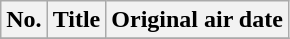<table class="wikitable plainrowheaders">
<tr>
<th>No.</th>
<th>Title</th>
<th>Original air date</th>
</tr>
<tr>
</tr>
</table>
